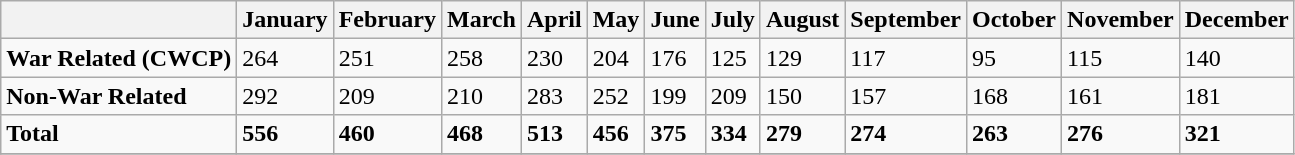<table class="wikitable">
<tr>
<th></th>
<th>January</th>
<th>February</th>
<th>March</th>
<th>April</th>
<th>May</th>
<th>June</th>
<th>July</th>
<th>August</th>
<th>September</th>
<th>October</th>
<th>November</th>
<th>December</th>
</tr>
<tr>
<td><strong>War Related (CWCP)</strong></td>
<td>264</td>
<td>251</td>
<td>258</td>
<td>230</td>
<td>204</td>
<td>176</td>
<td>125</td>
<td>129</td>
<td>117</td>
<td>95</td>
<td>115</td>
<td>140</td>
</tr>
<tr>
<td><strong>Non-War Related</strong></td>
<td>292</td>
<td>209</td>
<td>210</td>
<td>283</td>
<td>252</td>
<td>199</td>
<td>209</td>
<td>150</td>
<td>157</td>
<td>168</td>
<td>161</td>
<td>181</td>
</tr>
<tr>
<td><strong>Total</strong></td>
<td><strong>556</strong></td>
<td><strong>460</strong></td>
<td><strong>468</strong></td>
<td><strong>513</strong></td>
<td><strong>456</strong></td>
<td><strong>375</strong></td>
<td><strong>334</strong></td>
<td><strong>279</strong></td>
<td><strong>274</strong></td>
<td><strong>263</strong></td>
<td><strong>276</strong></td>
<td><strong>321</strong></td>
</tr>
<tr>
</tr>
</table>
